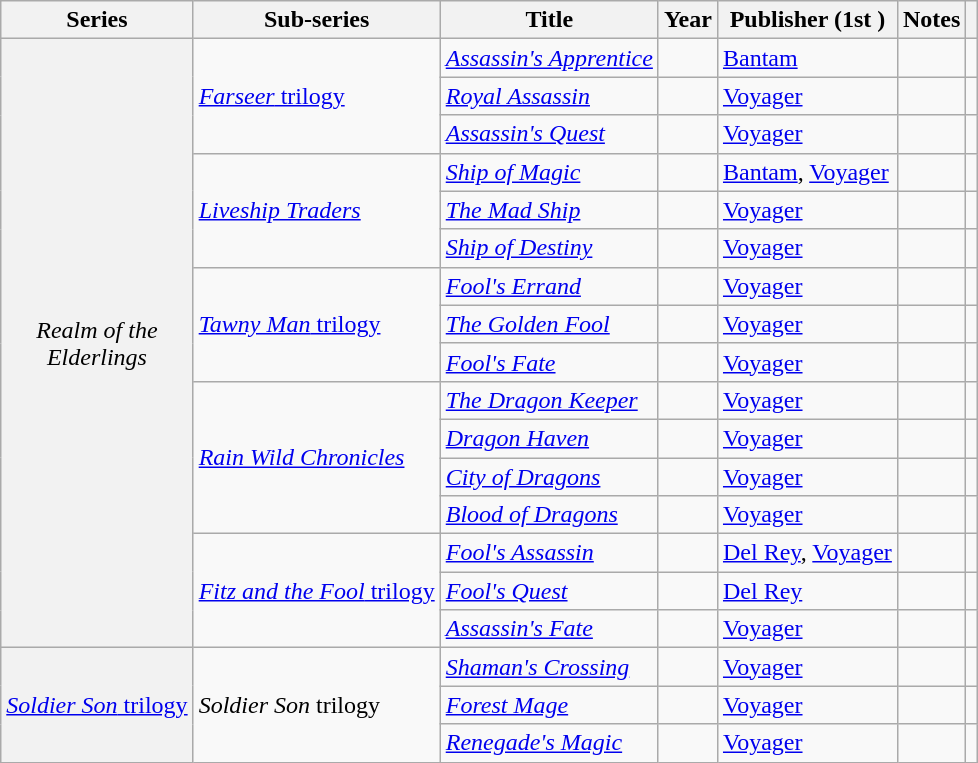<table class="wikitable sortable">
<tr>
<th scope=col>Series</th>
<th scope=col>Sub-series</th>
<th scope=col>Title</th>
<th scope=col>Year</th>
<th scope=col>Publisher (1st )</th>
<th scope=col class=unsortable>Notes</th>
<th scope=col class=unsortable></th>
</tr>
<tr>
<th rowspan="16" scope="row" style="font-weight: normal"><em>Realm of the</em> <br><em>Elderlings</em></th>
<td scope=row rowspan=3><a href='#'><em>Farseer</em> trilogy</a></td>
<td><em><a href='#'>Assassin's Apprentice</a></em></td>
<td align=center></td>
<td><a href='#'>Bantam</a></td>
<td align=center></td>
<td align=center></td>
</tr>
<tr>
<td><em><a href='#'>Royal Assassin</a></em></td>
<td align=center></td>
<td><a href='#'>Voyager</a></td>
<td></td>
<td align=center></td>
</tr>
<tr>
<td><em><a href='#'>Assassin's Quest</a></em></td>
<td align=center></td>
<td><a href='#'>Voyager</a></td>
<td></td>
<td align=center></td>
</tr>
<tr>
<td scope=row rowspan=3><em><a href='#'>Liveship Traders</a></em></td>
<td><em><a href='#'>Ship of Magic</a></em></td>
<td align=center></td>
<td><a href='#'>Bantam</a>, <a href='#'>Voyager</a></td>
<td></td>
<td align=center></td>
</tr>
<tr>
<td data-sort-value="Mad Ship, The"><em><a href='#'>The Mad Ship</a></em></td>
<td align=center></td>
<td><a href='#'>Voyager</a></td>
<td align=center></td>
<td align=center></td>
</tr>
<tr>
<td><em><a href='#'>Ship of Destiny</a></em></td>
<td align=center></td>
<td><a href='#'>Voyager</a></td>
<td></td>
<td align=center></td>
</tr>
<tr>
<td scope=row rowspan=3><a href='#'><em>Tawny Man</em> trilogy</a></td>
<td><em><a href='#'>Fool's Errand</a></em></td>
<td align=center></td>
<td><a href='#'>Voyager</a></td>
<td></td>
<td align=center></td>
</tr>
<tr>
<td data-sort-value="Golden Fool, The"><em><a href='#'>The Golden Fool</a></em></td>
<td align=center></td>
<td><a href='#'>Voyager</a></td>
<td align=center></td>
<td align=center></td>
</tr>
<tr>
<td><em><a href='#'>Fool's Fate</a></em></td>
<td align=center></td>
<td><a href='#'>Voyager</a></td>
<td></td>
<td align=center></td>
</tr>
<tr>
<td scope=row rowspan=4><em><a href='#'>Rain Wild Chronicles</a></em></td>
<td><em><a href='#'>The Dragon Keeper</a></em></td>
<td align=center></td>
<td><a href='#'>Voyager</a></td>
<td align=center></td>
<td align=center></td>
</tr>
<tr>
<td><em><a href='#'>Dragon Haven</a></em></td>
<td align=center></td>
<td><a href='#'>Voyager</a></td>
<td align=center></td>
<td align=center></td>
</tr>
<tr>
<td><em><a href='#'>City of Dragons</a></em></td>
<td align=center></td>
<td><a href='#'>Voyager</a></td>
<td align=center></td>
<td align=center></td>
</tr>
<tr>
<td><em><a href='#'>Blood of Dragons</a></em></td>
<td align=center></td>
<td><a href='#'>Voyager</a></td>
<td align=center></td>
<td align=center></td>
</tr>
<tr>
<td scope=row rowspan=3><a href='#'><em>Fitz and the Fool</em> trilogy</a></td>
<td><em><a href='#'>Fool's Assassin</a></em></td>
<td align=center></td>
<td><a href='#'>Del Rey</a>, <a href='#'>Voyager</a></td>
<td></td>
<td align=center></td>
</tr>
<tr>
<td><em><a href='#'>Fool's Quest</a></em></td>
<td align=center></td>
<td><a href='#'>Del Rey</a></td>
<td></td>
<td align=center></td>
</tr>
<tr>
<td><em><a href='#'>Assassin's Fate</a></em></td>
<td align=center></td>
<td><a href='#'>Voyager</a></td>
<td></td>
<td align=center></td>
</tr>
<tr>
<th rowspan=3 scope=row style="font-weight: normal"><a href='#'><em>Soldier Son</em> trilogy</a></th>
<td rowspan=3><em>Soldier Son</em> trilogy</td>
<td><em><a href='#'>Shaman's Crossing</a></em></td>
<td align=center></td>
<td><a href='#'>Voyager</a></td>
<td></td>
<td align=center></td>
</tr>
<tr>
<td><em><a href='#'>Forest Mage</a></em></td>
<td align=center></td>
<td><a href='#'>Voyager</a></td>
<td></td>
<td align=center></td>
</tr>
<tr>
<td><em><a href='#'>Renegade's Magic</a></em></td>
<td align=center></td>
<td><a href='#'>Voyager</a></td>
<td></td>
<td align=center></td>
</tr>
</table>
